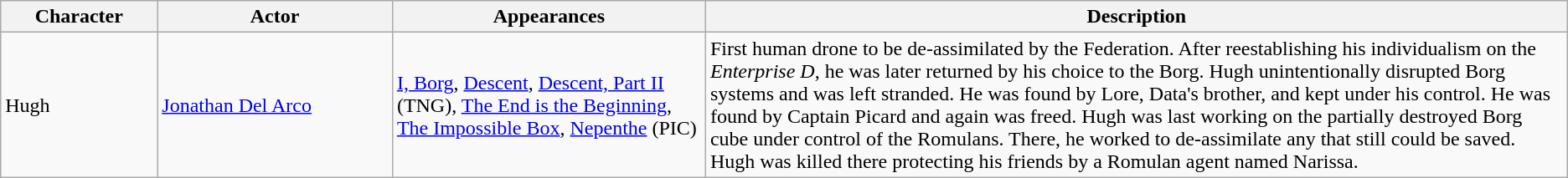<table class="wikitable">
<tr m>
<th width="10%">Character</th>
<th width="15%">Actor</th>
<th width="20%">Appearances</th>
<th width="55%">Description</th>
</tr>
<tr>
<td>Hugh</td>
<td><a href='#'>Jonathan Del Arco</a></td>
<td><a href='#'>I, Borg</a>, <a href='#'>Descent</a>, <a href='#'>Descent, Part II</a> (TNG), <a href='#'>The End is the Beginning</a>, <a href='#'>The Impossible Box</a>, <a href='#'>Nepenthe</a> (PIC)</td>
<td>First human drone to be de-assimilated by the Federation. After reestablishing his individualism on the <em>Enterprise D</em>, he was later returned by his choice to the Borg. Hugh unintentionally disrupted Borg systems and was left stranded. He was found by Lore, Data's brother, and kept under his control. He was found by Captain Picard and again was freed. Hugh was last working on the partially destroyed Borg cube under control of the Romulans. There, he worked to de-assimilate any that still could be saved. Hugh was killed there protecting his friends by a Romulan agent named Narissa.</td>
</tr>
</table>
